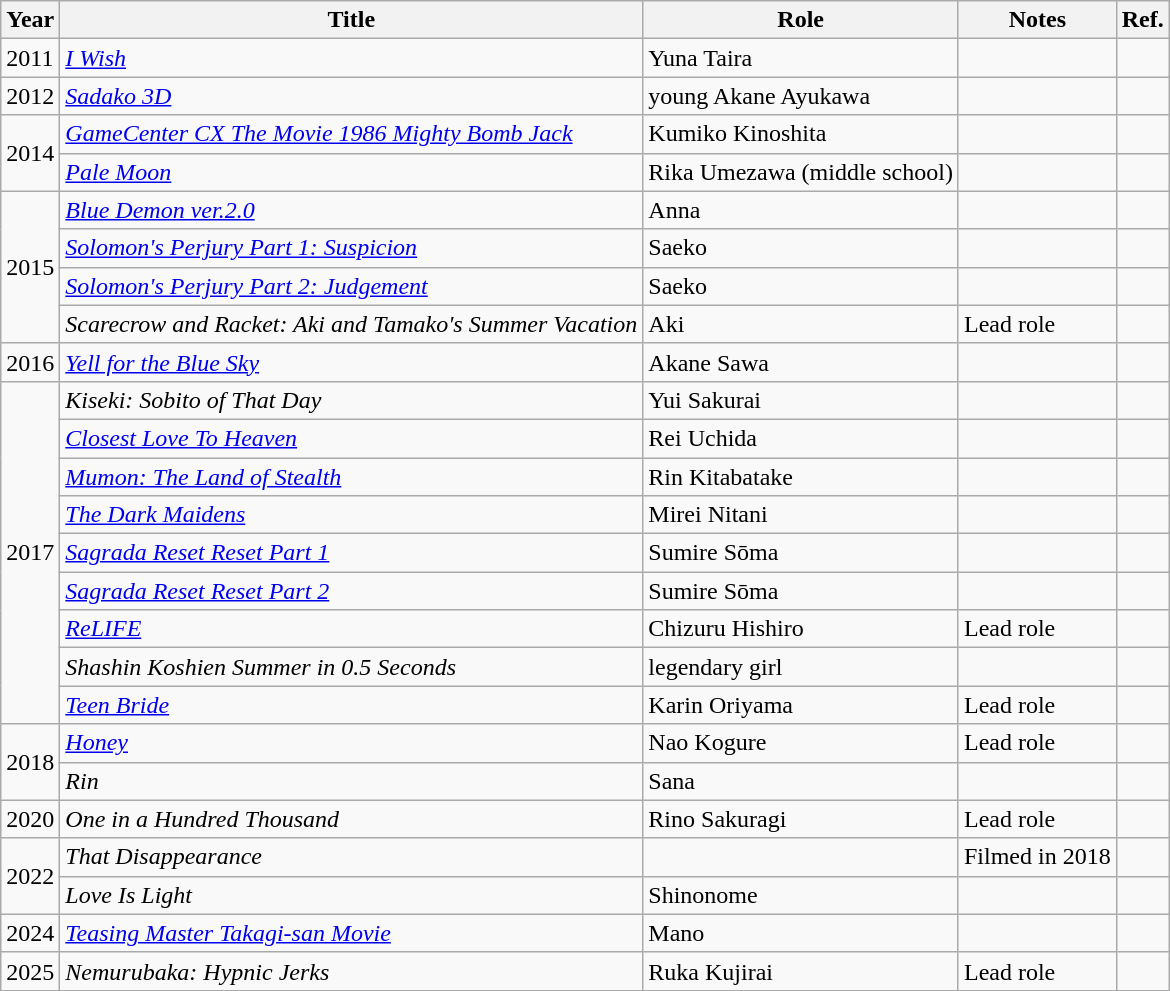<table class="wikitable">
<tr>
<th>Year</th>
<th>Title</th>
<th>Role</th>
<th>Notes</th>
<th>Ref.</th>
</tr>
<tr>
<td>2011</td>
<td><em><a href='#'>I Wish</a></em></td>
<td>Yuna Taira</td>
<td></td>
<td></td>
</tr>
<tr>
<td>2012</td>
<td><em><a href='#'>Sadako 3D</a></em></td>
<td>young Akane Ayukawa</td>
<td></td>
<td></td>
</tr>
<tr>
<td rowspan="2">2014</td>
<td><em><a href='#'>GameCenter CX The Movie 1986 Mighty Bomb Jack</a></em></td>
<td>Kumiko Kinoshita</td>
<td></td>
<td></td>
</tr>
<tr>
<td><em><a href='#'>Pale Moon</a></em></td>
<td>Rika Umezawa (middle school)</td>
<td></td>
<td></td>
</tr>
<tr>
<td rowspan="4">2015</td>
<td><em><a href='#'>Blue Demon ver.2.0</a></em></td>
<td>Anna</td>
<td></td>
<td></td>
</tr>
<tr>
<td><em><a href='#'>Solomon's Perjury Part 1: Suspicion</a></em></td>
<td>Saeko</td>
<td></td>
<td></td>
</tr>
<tr>
<td><em><a href='#'>Solomon's Perjury Part 2: Judgement</a></em></td>
<td>Saeko</td>
<td></td>
<td></td>
</tr>
<tr>
<td><em>Scarecrow and Racket: Aki and Tamako's Summer Vacation</em></td>
<td>Aki</td>
<td>Lead role</td>
<td></td>
</tr>
<tr>
<td>2016</td>
<td><em><a href='#'>Yell for the Blue Sky</a></em></td>
<td>Akane Sawa</td>
<td></td>
<td></td>
</tr>
<tr>
<td rowspan="9">2017</td>
<td><em>Kiseki: Sobito of That Day</em></td>
<td>Yui Sakurai</td>
<td></td>
<td></td>
</tr>
<tr>
<td><em><a href='#'>Closest Love To Heaven</a></em></td>
<td>Rei Uchida</td>
<td></td>
<td></td>
</tr>
<tr>
<td><em><a href='#'>Mumon: The Land of Stealth</a></em></td>
<td>Rin Kitabatake</td>
<td></td>
<td></td>
</tr>
<tr>
<td><em><a href='#'>The Dark Maidens</a></em></td>
<td>Mirei Nitani</td>
<td></td>
<td></td>
</tr>
<tr>
<td><em><a href='#'>Sagrada Reset Reset Part 1</a></em></td>
<td>Sumire Sōma</td>
<td></td>
<td></td>
</tr>
<tr>
<td><em><a href='#'>Sagrada Reset Reset Part 2</a></em></td>
<td>Sumire Sōma</td>
<td></td>
<td></td>
</tr>
<tr>
<td><em><a href='#'>ReLIFE</a></em></td>
<td>Chizuru Hishiro</td>
<td>Lead role</td>
<td></td>
</tr>
<tr>
<td><em>Shashin Koshien Summer in 0.5 Seconds</em></td>
<td>legendary girl</td>
<td></td>
<td></td>
</tr>
<tr>
<td><em><a href='#'>Teen Bride</a></em></td>
<td>Karin Oriyama</td>
<td>Lead role</td>
<td></td>
</tr>
<tr>
<td rowspan="2">2018</td>
<td><em><a href='#'>Honey</a></em></td>
<td>Nao Kogure</td>
<td>Lead role</td>
<td></td>
</tr>
<tr>
<td><em>Rin</em></td>
<td>Sana</td>
<td></td>
<td></td>
</tr>
<tr>
<td>2020</td>
<td><em>One in a Hundred Thousand</em></td>
<td>Rino Sakuragi</td>
<td>Lead role</td>
<td></td>
</tr>
<tr>
<td rowspan="2">2022</td>
<td><em>That Disappearance</em></td>
<td></td>
<td>Filmed in 2018</td>
<td></td>
</tr>
<tr>
<td><em>Love Is Light</em></td>
<td>Shinonome</td>
<td></td>
<td></td>
</tr>
<tr>
<td>2024</td>
<td><em><a href='#'>Teasing Master Takagi-san Movie</a></em></td>
<td>Mano</td>
<td></td>
<td></td>
</tr>
<tr>
<td>2025</td>
<td><em>Nemurubaka: Hypnic Jerks</em></td>
<td>Ruka Kujirai</td>
<td>Lead role</td>
<td></td>
</tr>
<tr>
</tr>
</table>
